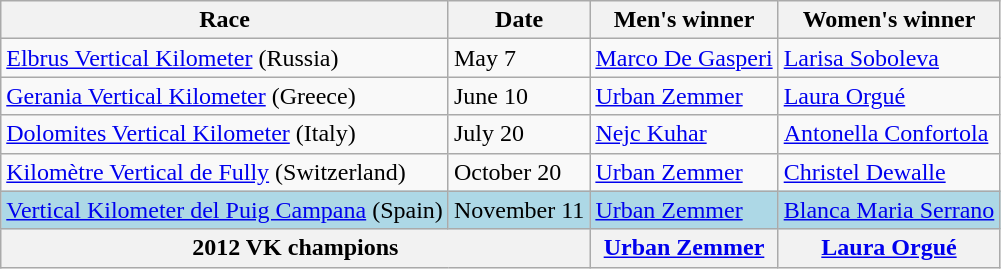<table class="wikitable" width= style="font-size:90%; text-align:center;">
<tr>
<th>Race</th>
<th>Date</th>
<th>Men's winner</th>
<th>Women's winner</th>
</tr>
<tr>
<td><a href='#'>Elbrus Vertical Kilometer</a> (Russia)</td>
<td>May 7</td>
<td><a href='#'>Marco De Gasperi</a></td>
<td><a href='#'>Larisa Soboleva</a></td>
</tr>
<tr>
<td><a href='#'>Gerania Vertical Kilometer</a> (Greece)</td>
<td>June 10</td>
<td><a href='#'>Urban Zemmer</a></td>
<td><a href='#'>Laura Orgué</a></td>
</tr>
<tr>
<td><a href='#'>Dolomites Vertical Kilometer</a> (Italy)</td>
<td>July 20</td>
<td><a href='#'>Nejc Kuhar</a></td>
<td><a href='#'>Antonella Confortola</a></td>
</tr>
<tr>
<td><a href='#'>Kilomètre Vertical de Fully</a> (Switzerland)</td>
<td>October 20</td>
<td><a href='#'>Urban Zemmer</a></td>
<td><a href='#'>Christel Dewalle</a></td>
</tr>
<tr bgcolor=lightblue>
<td><a href='#'>Vertical Kilometer del Puig Campana</a> (Spain)</td>
<td>November 11</td>
<td><a href='#'>Urban Zemmer</a></td>
<td><a href='#'>Blanca Maria Serrano</a></td>
</tr>
<tr>
<th colspan=2 align="center">2012 VK champions</th>
<th align="center"><a href='#'>Urban Zemmer</a></th>
<th align="center"><a href='#'>Laura Orgué</a></th>
</tr>
</table>
